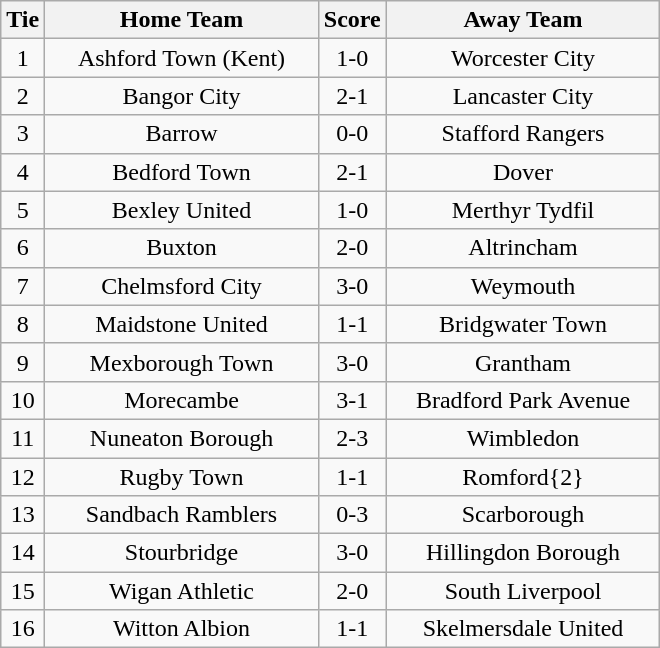<table class="wikitable" style="text-align:center;">
<tr>
<th width=20>Tie</th>
<th width=175>Home Team</th>
<th width=20>Score</th>
<th width=175>Away Team</th>
</tr>
<tr>
<td>1</td>
<td>Ashford Town (Kent)</td>
<td>1-0</td>
<td>Worcester City</td>
</tr>
<tr>
<td>2</td>
<td>Bangor City</td>
<td>2-1</td>
<td>Lancaster City</td>
</tr>
<tr>
<td>3</td>
<td>Barrow</td>
<td>0-0</td>
<td>Stafford Rangers</td>
</tr>
<tr>
<td>4</td>
<td>Bedford Town</td>
<td>2-1</td>
<td>Dover</td>
</tr>
<tr>
<td>5</td>
<td>Bexley United</td>
<td>1-0</td>
<td>Merthyr Tydfil</td>
</tr>
<tr>
<td>6</td>
<td>Buxton</td>
<td>2-0</td>
<td>Altrincham</td>
</tr>
<tr>
<td>7</td>
<td>Chelmsford City</td>
<td>3-0</td>
<td>Weymouth</td>
</tr>
<tr>
<td>8</td>
<td>Maidstone United</td>
<td>1-1</td>
<td>Bridgwater Town</td>
</tr>
<tr>
<td>9</td>
<td>Mexborough Town</td>
<td>3-0</td>
<td>Grantham</td>
</tr>
<tr>
<td>10</td>
<td>Morecambe</td>
<td>3-1</td>
<td>Bradford Park Avenue</td>
</tr>
<tr>
<td>11</td>
<td>Nuneaton Borough</td>
<td>2-3</td>
<td>Wimbledon</td>
</tr>
<tr>
<td>12</td>
<td>Rugby Town</td>
<td>1-1</td>
<td>Romford{2}</td>
</tr>
<tr>
<td>13</td>
<td>Sandbach Ramblers</td>
<td>0-3</td>
<td>Scarborough</td>
</tr>
<tr>
<td>14</td>
<td>Stourbridge</td>
<td>3-0</td>
<td>Hillingdon Borough</td>
</tr>
<tr>
<td>15</td>
<td>Wigan Athletic</td>
<td>2-0</td>
<td>South Liverpool</td>
</tr>
<tr>
<td>16</td>
<td>Witton Albion</td>
<td>1-1</td>
<td>Skelmersdale United</td>
</tr>
</table>
